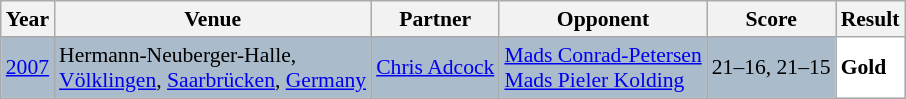<table class="sortable wikitable" style="font-size: 90%;">
<tr>
<th>Year</th>
<th>Venue</th>
<th>Partner</th>
<th>Opponent</th>
<th>Score</th>
<th>Result</th>
</tr>
<tr style="background:#AABBCC">
<td align="center"><a href='#'>2007</a></td>
<td align="left">Hermann-Neuberger-Halle,<br><a href='#'>Völklingen</a>, <a href='#'>Saarbrücken</a>, <a href='#'>Germany</a></td>
<td align="left"> <a href='#'>Chris Adcock</a></td>
<td align="left"> <a href='#'>Mads Conrad-Petersen</a><br> <a href='#'>Mads Pieler Kolding</a></td>
<td align="left">21–16, 21–15</td>
<td style="text-align:left; background:white"> <strong>Gold</strong></td>
</tr>
</table>
